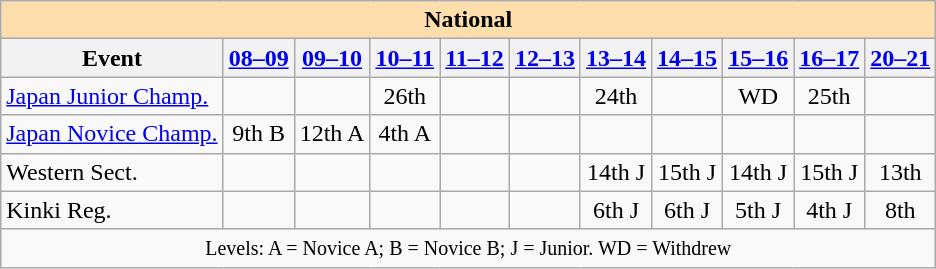<table class="wikitable" style="text-align:center">
<tr>
<th colspan="11" style="background-color: #ffdead; " align="center">National</th>
</tr>
<tr>
<th>Event</th>
<th><a href='#'>08–09</a></th>
<th><a href='#'>09–10</a></th>
<th><a href='#'>10–11</a></th>
<th><a href='#'>11–12</a></th>
<th><a href='#'>12–13</a></th>
<th><a href='#'>13–14</a></th>
<th><a href='#'>14–15</a></th>
<th><a href='#'>15–16</a></th>
<th><a href='#'>16–17</a></th>
<th><a href='#'>20–21</a></th>
</tr>
<tr>
<td align=left><a href='#'>Japan Junior Champ.</a></td>
<td></td>
<td></td>
<td>26th</td>
<td></td>
<td></td>
<td>24th</td>
<td></td>
<td>WD</td>
<td>25th</td>
<td></td>
</tr>
<tr>
<td align=left><a href='#'>Japan Novice Champ.</a></td>
<td>9th B</td>
<td>12th A</td>
<td>4th A</td>
<td></td>
<td></td>
<td></td>
<td></td>
<td></td>
<td></td>
<td></td>
</tr>
<tr>
<td align=left>Western Sect.</td>
<td></td>
<td></td>
<td></td>
<td></td>
<td></td>
<td>14th J</td>
<td>15th J</td>
<td>14th J</td>
<td>15th J</td>
<td>13th</td>
</tr>
<tr>
<td align=left>Kinki Reg.</td>
<td></td>
<td></td>
<td></td>
<td></td>
<td></td>
<td>6th J</td>
<td>6th J</td>
<td>5th J</td>
<td>4th J</td>
<td>8th</td>
</tr>
<tr>
<td colspan="11" align="center"><small> Levels: A = Novice A; B = Novice B; J = Junior. WD = Withdrew </small></td>
</tr>
</table>
